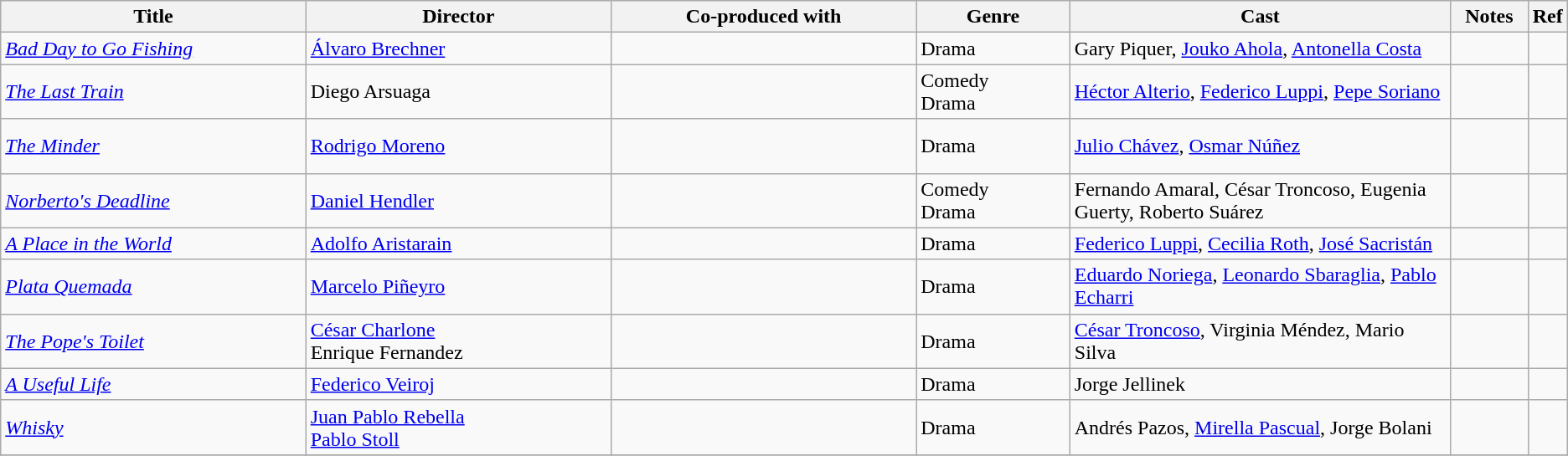<table class="wikitable sortable">
<tr>
<th width="20%">Title</th>
<th width="20%">Director</th>
<th width="20%">Co-produced with</th>
<th width="10%">Genre</th>
<th width="25%">Cast</th>
<th width="20%">Notes</th>
<th width="5%">Ref</th>
</tr>
<tr>
<td><em><a href='#'>Bad Day to Go Fishing</a></em></td>
<td><a href='#'>Álvaro Brechner</a></td>
<td></td>
<td>Drama</td>
<td>Gary Piquer, <a href='#'>Jouko Ahola</a>, <a href='#'>Antonella Costa</a></td>
<td></td>
<td></td>
</tr>
<tr>
<td><em><a href='#'>The Last Train</a></em></td>
<td>Diego Arsuaga</td>
<td><br></td>
<td>Comedy<br>Drama</td>
<td><a href='#'>Héctor Alterio</a>, <a href='#'>Federico Luppi</a>, <a href='#'>Pepe Soriano</a></td>
<td></td>
<td></td>
</tr>
<tr>
<td><em><a href='#'>The Minder</a></em></td>
<td><a href='#'>Rodrigo Moreno</a></td>
<td><br><br></td>
<td>Drama</td>
<td><a href='#'>Julio Chávez</a>, <a href='#'>Osmar Núñez</a></td>
<td></td>
<td></td>
</tr>
<tr>
<td><em><a href='#'>Norberto's Deadline</a></em></td>
<td><a href='#'>Daniel Hendler</a></td>
<td></td>
<td>Comedy<br>Drama</td>
<td>Fernando Amaral, César Troncoso, Eugenia Guerty, Roberto Suárez</td>
<td></td>
<td></td>
</tr>
<tr>
<td><em><a href='#'>A Place in the World</a></em></td>
<td><a href='#'>Adolfo Aristarain</a></td>
<td><br></td>
<td>Drama</td>
<td><a href='#'>Federico Luppi</a>, <a href='#'>Cecilia Roth</a>, <a href='#'>José Sacristán</a></td>
<td></td>
<td></td>
</tr>
<tr>
<td><em><a href='#'>Plata Quemada</a></em></td>
<td><a href='#'>Marcelo Piñeyro</a></td>
<td><br></td>
<td>Drama</td>
<td><a href='#'>Eduardo Noriega</a>, <a href='#'>Leonardo Sbaraglia</a>, <a href='#'>Pablo Echarri</a></td>
<td></td>
<td></td>
</tr>
<tr>
<td><em><a href='#'>The Pope's Toilet</a></em></td>
<td><a href='#'>César Charlone</a><br> Enrique Fernandez</td>
<td></td>
<td>Drama</td>
<td><a href='#'>César Troncoso</a>, Virginia Méndez, Mario Silva</td>
<td></td>
<td></td>
</tr>
<tr>
<td><em><a href='#'>A Useful Life</a></em></td>
<td><a href='#'>Federico Veiroj</a></td>
<td></td>
<td>Drama</td>
<td>Jorge Jellinek</td>
<td></td>
<td></td>
</tr>
<tr>
<td><em><a href='#'>Whisky</a></em></td>
<td><a href='#'>Juan Pablo Rebella</a><br> <a href='#'>Pablo Stoll</a></td>
<td><br> <br> </td>
<td>Drama</td>
<td>Andrés Pazos, <a href='#'>Mirella Pascual</a>, Jorge Bolani</td>
<td></td>
<td></td>
</tr>
<tr>
</tr>
</table>
